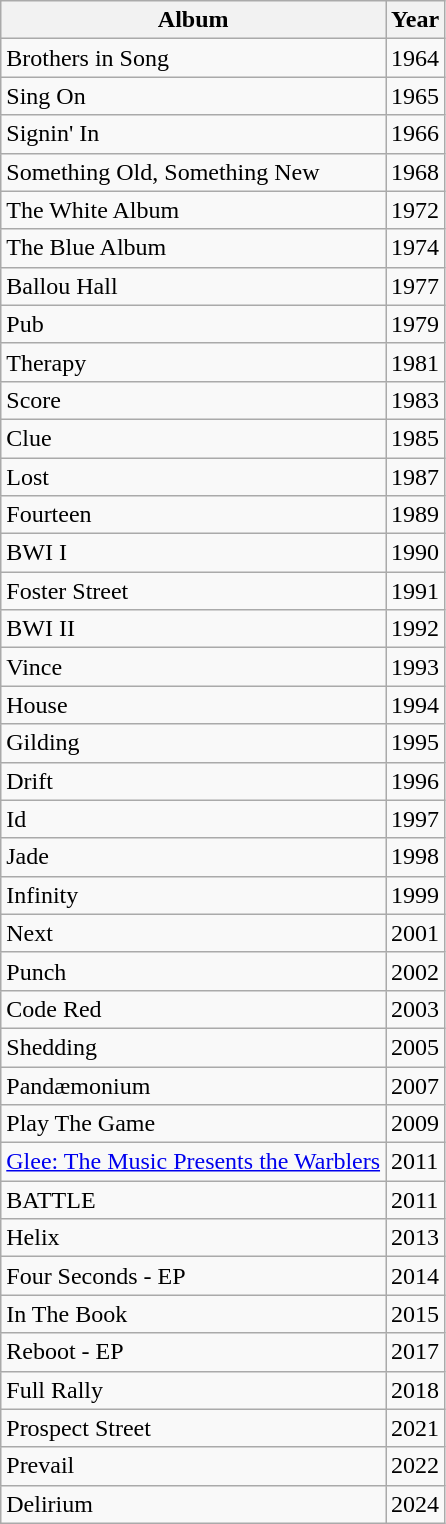<table class="wikitable">
<tr>
<th>Album</th>
<th>Year</th>
</tr>
<tr>
<td>Brothers in Song</td>
<td>1964</td>
</tr>
<tr>
<td>Sing On</td>
<td>1965</td>
</tr>
<tr>
<td>Signin' In</td>
<td>1966</td>
</tr>
<tr>
<td>Something Old, Something New</td>
<td>1968</td>
</tr>
<tr>
<td>The White Album</td>
<td>1972</td>
</tr>
<tr>
<td>The Blue Album</td>
<td>1974</td>
</tr>
<tr>
<td>Ballou Hall</td>
<td>1977</td>
</tr>
<tr>
<td>Pub</td>
<td>1979</td>
</tr>
<tr>
<td>Therapy</td>
<td>1981</td>
</tr>
<tr>
<td>Score</td>
<td>1983</td>
</tr>
<tr>
<td>Clue</td>
<td>1985</td>
</tr>
<tr>
<td>Lost</td>
<td>1987</td>
</tr>
<tr>
<td>Fourteen</td>
<td>1989</td>
</tr>
<tr>
<td>BWI I</td>
<td>1990</td>
</tr>
<tr>
<td>Foster Street</td>
<td>1991</td>
</tr>
<tr>
<td>BWI II</td>
<td>1992</td>
</tr>
<tr>
<td>Vince</td>
<td>1993</td>
</tr>
<tr>
<td>House</td>
<td>1994</td>
</tr>
<tr>
<td>Gilding</td>
<td>1995</td>
</tr>
<tr>
<td>Drift</td>
<td>1996</td>
</tr>
<tr>
<td>Id</td>
<td>1997</td>
</tr>
<tr>
<td>Jade</td>
<td>1998</td>
</tr>
<tr>
<td>Infinity</td>
<td>1999</td>
</tr>
<tr>
<td>Next</td>
<td>2001</td>
</tr>
<tr>
<td>Punch</td>
<td>2002</td>
</tr>
<tr>
<td>Code Red</td>
<td>2003</td>
</tr>
<tr>
<td>Shedding</td>
<td>2005</td>
</tr>
<tr>
<td>Pandæmonium</td>
<td>2007</td>
</tr>
<tr>
<td>Play The Game</td>
<td>2009</td>
</tr>
<tr>
<td><a href='#'>Glee: The Music Presents the Warblers</a></td>
<td>2011</td>
</tr>
<tr>
<td>BATTLE</td>
<td>2011</td>
</tr>
<tr>
<td>Helix</td>
<td>2013</td>
</tr>
<tr>
<td>Four Seconds - EP</td>
<td>2014</td>
</tr>
<tr>
<td>In The Book</td>
<td>2015</td>
</tr>
<tr>
<td>Reboot - EP</td>
<td>2017</td>
</tr>
<tr>
<td>Full Rally</td>
<td>2018</td>
</tr>
<tr>
<td>Prospect Street</td>
<td>2021</td>
</tr>
<tr>
<td>Prevail</td>
<td>2022</td>
</tr>
<tr>
<td>Delirium</td>
<td>2024</td>
</tr>
</table>
